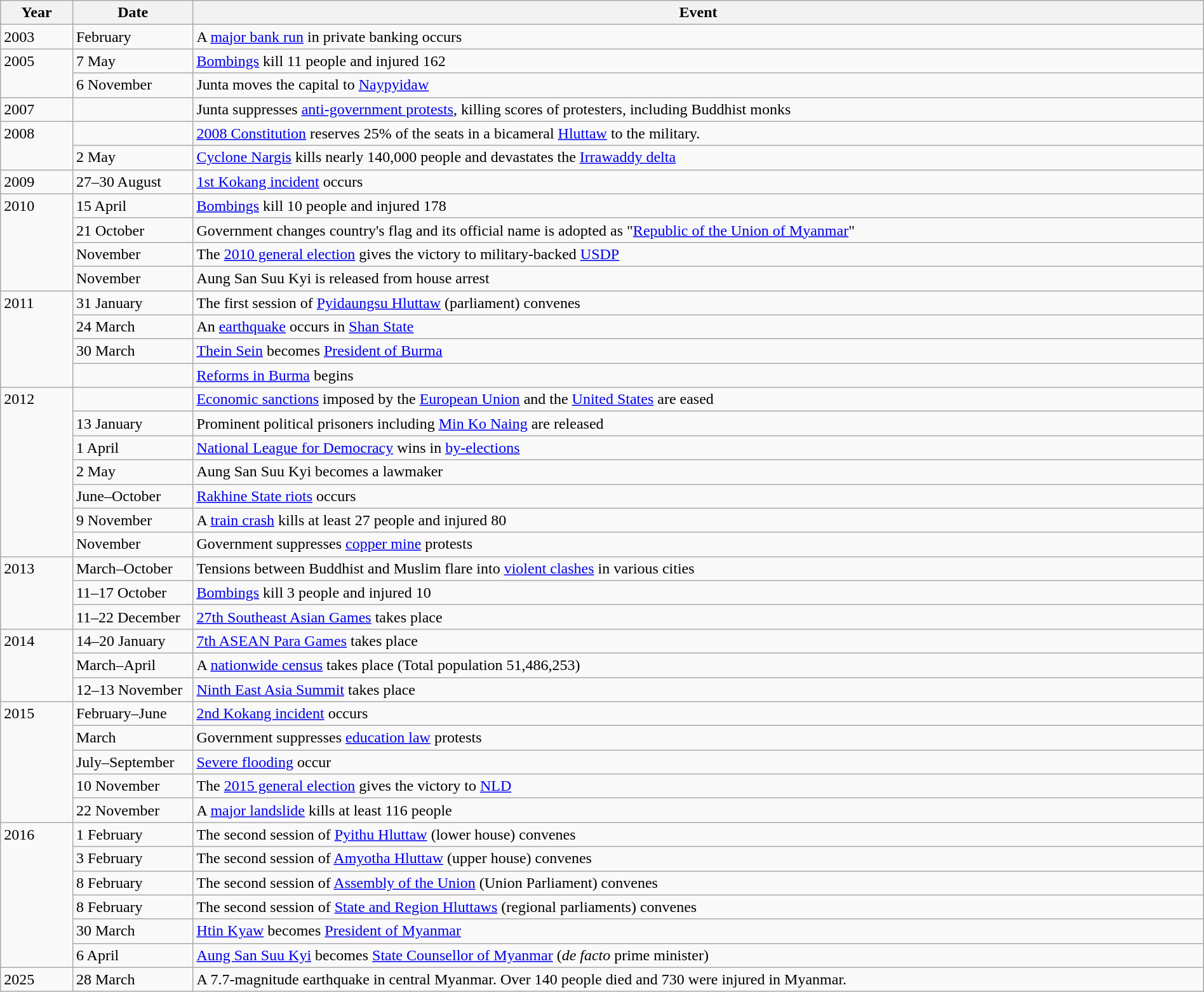<table class="wikitable" width="100%">
<tr>
<th style="width:6%">Year</th>
<th style="width:10%">Date</th>
<th>Event</th>
</tr>
<tr>
<td>2003</td>
<td>February</td>
<td>A <a href='#'>major bank run</a> in private banking occurs</td>
</tr>
<tr>
<td rowspan="2" valign="top">2005</td>
<td>7 May</td>
<td><a href='#'>Bombings</a> kill 11 people and injured 162</td>
</tr>
<tr>
<td>6 November</td>
<td>Junta moves the capital to <a href='#'>Naypyidaw</a></td>
</tr>
<tr>
<td>2007</td>
<td></td>
<td>Junta suppresses <a href='#'>anti-government protests</a>, killing scores of protesters, including Buddhist monks</td>
</tr>
<tr>
<td rowspan="2" valign="top">2008</td>
<td></td>
<td><a href='#'>2008 Constitution</a> reserves 25% of the seats in a bicameral <a href='#'>Hluttaw</a> to the military.</td>
</tr>
<tr>
<td>2 May</td>
<td><a href='#'>Cyclone Nargis</a> kills nearly 140,000 people and devastates the <a href='#'>Irrawaddy delta</a></td>
</tr>
<tr>
<td>2009</td>
<td>27–30 August</td>
<td><a href='#'>1st Kokang incident</a> occurs</td>
</tr>
<tr>
<td rowspan="4" valign="top">2010</td>
<td>15 April</td>
<td><a href='#'>Bombings</a> kill 10 people and injured 178</td>
</tr>
<tr>
<td>21 October</td>
<td>Government changes country's flag and its official name is adopted as "<a href='#'>Republic of the Union of Myanmar</a>"</td>
</tr>
<tr>
<td>November</td>
<td>The <a href='#'>2010 general election</a> gives the victory to military-backed <a href='#'>USDP</a></td>
</tr>
<tr>
<td>November</td>
<td>Aung San Suu Kyi is released from house arrest</td>
</tr>
<tr>
<td rowspan="4" valign="top">2011</td>
<td>31 January</td>
<td>The first session of <a href='#'>Pyidaungsu Hluttaw</a> (parliament) convenes</td>
</tr>
<tr>
<td>24 March</td>
<td>An <a href='#'>earthquake</a> occurs in <a href='#'>Shan State</a></td>
</tr>
<tr>
<td>30 March</td>
<td><a href='#'>Thein Sein</a> becomes <a href='#'>President of Burma</a></td>
</tr>
<tr>
<td></td>
<td><a href='#'>Reforms in Burma</a> begins</td>
</tr>
<tr>
<td rowspan="7" valign="top">2012</td>
<td></td>
<td><a href='#'>Economic sanctions</a> imposed by the <a href='#'>European Union</a> and the <a href='#'>United States</a> are eased</td>
</tr>
<tr>
<td>13 January</td>
<td>Prominent political prisoners including <a href='#'>Min Ko Naing</a> are released</td>
</tr>
<tr>
<td>1 April</td>
<td><a href='#'>National League for Democracy</a> wins in <a href='#'>by-elections</a></td>
</tr>
<tr>
<td>2 May</td>
<td>Aung San Suu Kyi becomes a lawmaker</td>
</tr>
<tr>
<td>June–October</td>
<td><a href='#'>Rakhine State riots</a> occurs</td>
</tr>
<tr>
<td>9 November</td>
<td>A <a href='#'>train crash</a> kills at least 27 people and injured 80</td>
</tr>
<tr>
<td>November</td>
<td>Government suppresses <a href='#'>copper mine</a> protests</td>
</tr>
<tr>
<td rowspan="3" valign="top">2013</td>
<td>March–October</td>
<td>Tensions between Buddhist and Muslim flare into <a href='#'>violent clashes</a> in various cities</td>
</tr>
<tr>
<td>11–17 October</td>
<td><a href='#'>Bombings</a> kill 3 people and injured 10</td>
</tr>
<tr>
<td>11–22 December</td>
<td><a href='#'>27th Southeast Asian Games</a> takes place</td>
</tr>
<tr>
<td rowspan="3" valign="top">2014</td>
<td>14–20 January</td>
<td><a href='#'>7th ASEAN Para Games</a> takes place</td>
</tr>
<tr>
<td>March–April</td>
<td>A <a href='#'>nationwide census</a> takes place (Total population 51,486,253)</td>
</tr>
<tr>
<td>12–13 November</td>
<td><a href='#'>Ninth East Asia Summit</a> takes place</td>
</tr>
<tr>
<td rowspan="5" valign="top">2015</td>
<td>February–June</td>
<td><a href='#'>2nd Kokang incident</a> occurs</td>
</tr>
<tr>
<td>March</td>
<td>Government suppresses <a href='#'>education law</a> protests</td>
</tr>
<tr>
<td>July–September</td>
<td><a href='#'>Severe flooding</a> occur</td>
</tr>
<tr>
<td>10 November</td>
<td>The <a href='#'>2015 general election</a> gives the victory to <a href='#'>NLD</a></td>
</tr>
<tr>
<td>22 November</td>
<td>A <a href='#'>major landslide</a> kills at least 116 people</td>
</tr>
<tr>
<td rowspan="6" valign="top">2016</td>
<td>1 February</td>
<td>The second session of <a href='#'>Pyithu Hluttaw</a> (lower house) convenes</td>
</tr>
<tr>
<td>3 February</td>
<td>The second session of <a href='#'>Amyotha Hluttaw</a> (upper house) convenes</td>
</tr>
<tr>
<td>8 February</td>
<td>The second session of <a href='#'>Assembly of the Union</a> (Union Parliament) convenes</td>
</tr>
<tr>
<td>8 February</td>
<td>The second session of <a href='#'>State and Region Hluttaws</a> (regional parliaments) convenes</td>
</tr>
<tr>
<td>30 March</td>
<td><a href='#'>Htin Kyaw</a> becomes <a href='#'>President of Myanmar</a></td>
</tr>
<tr>
<td>6 April</td>
<td><a href='#'>Aung San Suu Kyi</a> becomes <a href='#'>State Counsellor of Myanmar</a> (<em>de facto</em> prime minister)</td>
</tr>
<tr>
<td>2025</td>
<td>28 March</td>
<td>A 7.7-magnitude earthquake in central Myanmar. Over 140 people died and 730 were injured in Myanmar.</td>
</tr>
</table>
